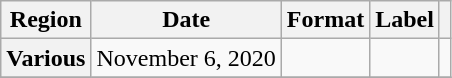<table class="wikitable plainrowheaders">
<tr>
<th scope="col">Region</th>
<th scope="col">Date</th>
<th scope="col">Format</th>
<th scope="col">Label</th>
<th scope="col"></th>
</tr>
<tr>
<th scope="row">Various</th>
<td>November 6, 2020</td>
<td></td>
<td></td>
<td></td>
</tr>
<tr>
</tr>
</table>
